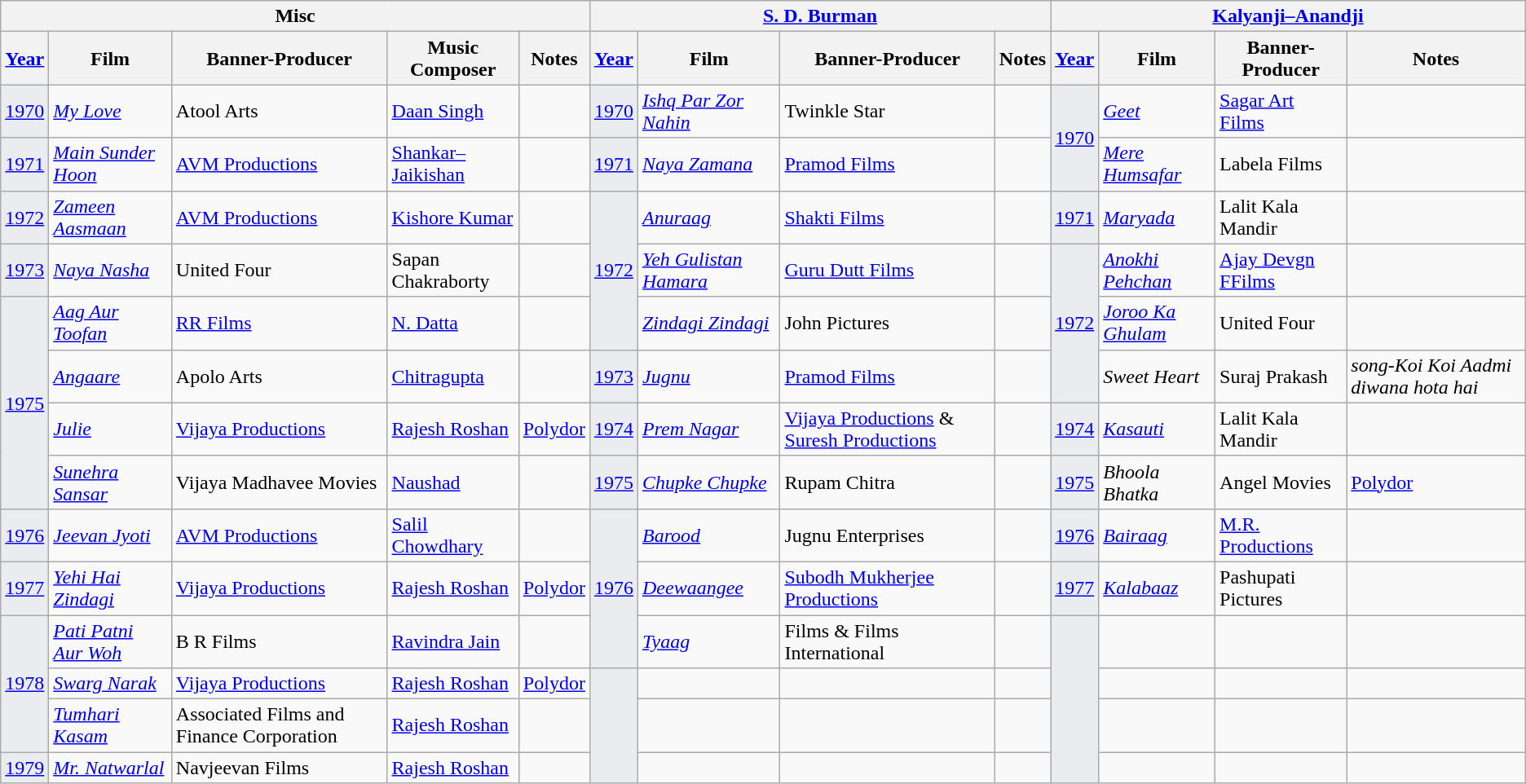<table class="wikitable sortable">
<tr>
<th colspan="5">Misc</th>
<th colspan="4"><a href='#'>S. D. Burman</a></th>
<th colspan="4"><a href='#'>Kalyanji–Anandji</a></th>
</tr>
<tr>
<th style="max-width:2em"><a href='#'>Year</a></th>
<th>Film</th>
<th>Banner-Producer</th>
<th>Music Composer</th>
<th>Notes</th>
<th style="max-width:2em"><a href='#'>Year</a></th>
<th>Film</th>
<th>Banner-Producer</th>
<th>Notes</th>
<th style="max-width:2em"><a href='#'>Year</a></th>
<th>Film</th>
<th>Banner-Producer</th>
<th>Notes</th>
</tr>
<tr>
<td style="background:#EAECF0; color:black;"><a href='#'>1970</a></td>
<td><em><a href='#'>My Love</a></em></td>
<td>Atool Arts</td>
<td><a href='#'>Daan Singh</a></td>
<td></td>
<td style="background:#EAECF0; color:black;"><a href='#'>1970</a></td>
<td><em><a href='#'>Ishq Par Zor Nahin</a></em></td>
<td>Twinkle Star</td>
<td></td>
<td rowspan="2" style="background:#EAECF0; color:black;"><a href='#'>1970</a></td>
<td><em><a href='#'>Geet</a></em></td>
<td><a href='#'>Sagar Art Films</a></td>
<td></td>
</tr>
<tr>
<td style="background:#EAECF0; color:black;"><a href='#'>1971</a></td>
<td><em><a href='#'>Main Sunder Hoon</a></em></td>
<td><a href='#'>AVM Productions</a></td>
<td><a href='#'>Shankar–Jaikishan</a></td>
<td></td>
<td style="background:#EAECF0; color:black;"><a href='#'>1971</a></td>
<td><em><a href='#'>Naya Zamana</a></em></td>
<td><a href='#'>Pramod Films</a></td>
<td></td>
<td><em><a href='#'>Mere Humsafar</a></em></td>
<td>Labela Films</td>
<td></td>
</tr>
<tr>
<td style="background:#EAECF0; color:black;"><a href='#'>1972</a></td>
<td><em><a href='#'>Zameen Aasmaan</a></em></td>
<td><a href='#'>AVM Productions</a></td>
<td><a href='#'>Kishore Kumar</a></td>
<td></td>
<td rowspan="3" style="background:#EAECF0; color:black;"><a href='#'>1972</a></td>
<td><em><a href='#'>Anuraag</a></em></td>
<td><a href='#'>Shakti Films</a></td>
<td></td>
<td style="background:#EAECF0; color:black;"><a href='#'>1971</a></td>
<td><em><a href='#'>Maryada</a></em></td>
<td>Lalit Kala Mandir</td>
<td></td>
</tr>
<tr>
<td style="background:#EAECF0; color:black;"><a href='#'>1973</a></td>
<td><em><a href='#'>Naya Nasha</a></em></td>
<td>United Four</td>
<td>Sapan Chakraborty</td>
<td></td>
<td><em><a href='#'>Yeh Gulistan Hamara</a></em></td>
<td><a href='#'>Guru Dutt Films</a></td>
<td></td>
<td rowspan="3" style="background:#EAECF0; color:black;"><a href='#'>1972</a></td>
<td><em><a href='#'>Anokhi Pehchan</a></em></td>
<td><a href='#'>Ajay Devgn FFilms</a></td>
<td></td>
</tr>
<tr>
<td rowspan="4" style="background:#EAECF0; color:black;"><a href='#'>1975</a></td>
<td><em><a href='#'>Aag Aur Toofan</a></em></td>
<td><a href='#'>RR Films</a></td>
<td><a href='#'>N. Datta</a></td>
<td></td>
<td><em><a href='#'>Zindagi Zindagi</a></em></td>
<td>John Pictures</td>
<td></td>
<td><em><a href='#'>Joroo Ka Ghulam</a></em></td>
<td>United Four</td>
<td></td>
</tr>
<tr>
<td><em><a href='#'>Angaare</a></em></td>
<td>Apolo Arts</td>
<td><a href='#'>Chitragupta</a></td>
<td></td>
<td style="background:#EAECF0; color:black;"><a href='#'>1973</a></td>
<td><em><a href='#'>Jugnu</a></em></td>
<td><a href='#'>Pramod Films</a></td>
<td></td>
<td><em>Sweet Heart</em></td>
<td>Suraj Prakash</td>
<td><em>song-Koi Koi Aadmi diwana hota hai</em></td>
</tr>
<tr>
<td><em><a href='#'>Julie</a></em></td>
<td><a href='#'>Vijaya Productions</a></td>
<td><a href='#'>Rajesh Roshan</a></td>
<td><a href='#'>Polydor</a></td>
<td style="background:#EAECF0; color:black;"><a href='#'>1974</a></td>
<td><em><a href='#'>Prem Nagar</a></em></td>
<td><a href='#'>Vijaya Productions</a> & <a href='#'>Suresh Productions</a></td>
<td></td>
<td style="background:#EAECF0; color:black;"><a href='#'>1974</a></td>
<td><em><a href='#'>Kasauti</a></em></td>
<td>Lalit Kala Mandir</td>
<td></td>
</tr>
<tr>
<td><em><a href='#'>Sunehra Sansar</a></em></td>
<td>Vijaya Madhavee Movies</td>
<td><a href='#'>Naushad</a></td>
<td></td>
<td style="background:#EAECF0; color:black;"><a href='#'>1975</a></td>
<td><em><a href='#'>Chupke Chupke</a></em></td>
<td>Rupam Chitra</td>
<td></td>
<td style="background:#EAECF0; color:black;"><a href='#'>1975</a></td>
<td><em>Bhoola Bhatka</em></td>
<td>Angel Movies</td>
<td><a href='#'>Polydor</a></td>
</tr>
<tr>
<td style="background:#EAECF0; color:black;"><a href='#'>1976</a></td>
<td><em><a href='#'>Jeevan Jyoti</a></em></td>
<td><a href='#'>AVM Productions</a></td>
<td><a href='#'>Salil Chowdhary</a></td>
<td></td>
<td rowspan="3" style="background:#EAECF0; color:black;"><a href='#'>1976</a></td>
<td><em><a href='#'>Barood</a></em></td>
<td>Jugnu Enterprises</td>
<td></td>
<td style="background:#EAECF0; color:black;"><a href='#'>1976</a></td>
<td><em><a href='#'>Bairaag</a></em></td>
<td><a href='#'>M.R. Productions</a></td>
<td></td>
</tr>
<tr>
<td style="background:#EAECF0; color:black;"><a href='#'>1977</a></td>
<td><em><a href='#'>Yehi Hai Zindagi</a></em></td>
<td><a href='#'>Vijaya Productions</a></td>
<td><a href='#'>Rajesh Roshan</a></td>
<td><a href='#'>Polydor</a></td>
<td><em><a href='#'>Deewaangee</a></em></td>
<td><a href='#'>Subodh Mukherjee Productions</a></td>
<td></td>
<td style="background:#EAECF0; color:black;"><a href='#'>1977</a></td>
<td><em><a href='#'>Kalabaaz</a></em></td>
<td>Pashupati Pictures</td>
<td></td>
</tr>
<tr>
<td rowspan="3"  style="background:#EAECF0; color:black;"><a href='#'>1978</a></td>
<td><em><a href='#'>Pati Patni Aur Woh</a></em></td>
<td>B R Films</td>
<td><a href='#'>Ravindra Jain</a></td>
<td></td>
<td><em><a href='#'>Tyaag</a></em></td>
<td>Films & Films International</td>
<td></td>
<td rowspan="4" style="background:#EAECF0; color:black;"></td>
<td></td>
<td></td>
<td></td>
</tr>
<tr>
<td><em><a href='#'>Swarg Narak</a></em></td>
<td><a href='#'>Vijaya Productions</a></td>
<td><a href='#'>Rajesh Roshan</a></td>
<td><a href='#'>Polydor</a></td>
<td rowspan="3" style="background:#EAECF0; color:black;"></td>
<td></td>
<td></td>
<td></td>
<td></td>
<td></td>
</tr>
<tr>
<td><em><a href='#'>Tumhari Kasam</a></em></td>
<td>Associated Films and Finance Corporation</td>
<td><a href='#'>Rajesh Roshan</a></td>
<td></td>
<td></td>
<td></td>
<td></td>
<td></td>
<td></td>
<td></td>
</tr>
<tr>
<td style="background:#EAECF0; color:black;"><a href='#'>1979</a></td>
<td><em><a href='#'>Mr. Natwarlal</a></em></td>
<td>Navjeevan Films</td>
<td><a href='#'>Rajesh Roshan</a></td>
<td></td>
<td></td>
<td></td>
<td></td>
<td></td>
<td></td>
<td></td>
</tr>
</table>
